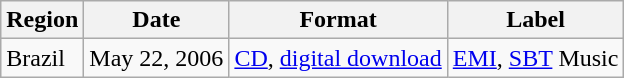<table class="wikitable">
<tr>
<th>Region</th>
<th>Date</th>
<th>Format</th>
<th>Label</th>
</tr>
<tr>
<td>Brazil</td>
<td style="text-align:left;">May 22, 2006</td>
<td><a href='#'>CD</a>, <a href='#'>digital download</a></td>
<td><a href='#'>EMI</a>, <a href='#'>SBT</a> Music</td>
</tr>
</table>
